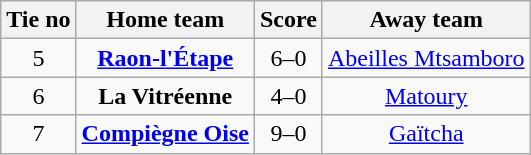<table class="wikitable" style="text-align:center">
<tr>
<th>Tie no</th>
<th>Home team</th>
<th>Score</th>
<th>Away team</th>
</tr>
<tr>
<td>5</td>
<td><strong><a href='#'>Raon-l'Étape</a></strong></td>
<td>6–0</td>
<td><a href='#'>Abeilles Mtsamboro</a></td>
</tr>
<tr>
<td>6</td>
<td><strong>La Vitréenne</strong></td>
<td>4–0</td>
<td><a href='#'>Matoury</a></td>
</tr>
<tr>
<td>7</td>
<td><strong><a href='#'>Compiègne Oise</a></strong></td>
<td>9–0</td>
<td><a href='#'>Gaïtcha</a></td>
</tr>
</table>
